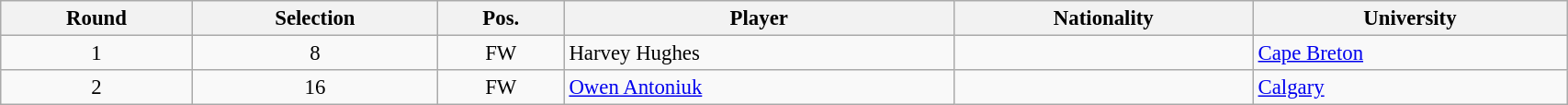<table class="wikitable sortable" style="width:90%; text-align:center; font-size:95%; text-align:left;">
<tr>
<th>Round</th>
<th>Selection</th>
<th>Pos.</th>
<th>Player</th>
<th>Nationality</th>
<th>University</th>
</tr>
<tr>
<td align=center>1</td>
<td align=center>8</td>
<td align=center>FW</td>
<td>Harvey Hughes</td>
<td></td>
<td><a href='#'>Cape Breton</a></td>
</tr>
<tr>
<td align=center>2</td>
<td align=center>16</td>
<td align=center>FW</td>
<td><a href='#'>Owen Antoniuk</a></td>
<td></td>
<td><a href='#'>Calgary</a></td>
</tr>
</table>
